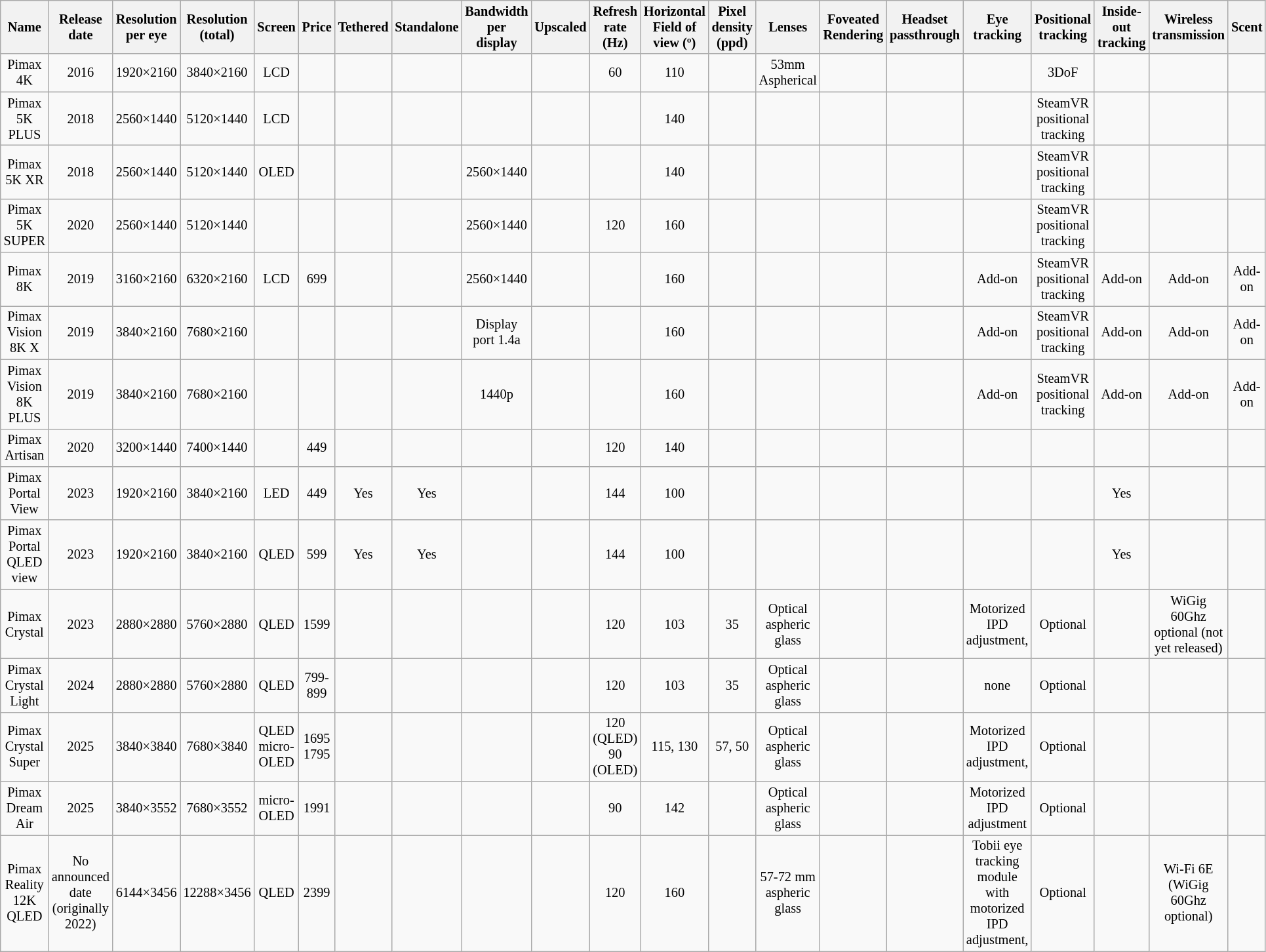<table class="wikitable sortable" border="1" style="font-size: 85%;  text-align:center; whitespace: nowrap;">
<tr>
<th>Name</th>
<th>Release date</th>
<th>Resolution per eye</th>
<th>Resolution (total)</th>
<th>Screen</th>
<th>Price</th>
<th>Tethered</th>
<th>Standalone</th>
<th>Bandwidth per display</th>
<th>Upscaled</th>
<th>Refresh rate (Hz)</th>
<th>Horizontal Field of view (º)</th>
<th>Pixel density (ppd)</th>
<th>Lenses</th>
<th>Foveated Rendering</th>
<th>Headset passthrough</th>
<th>Eye tracking</th>
<th>Positional tracking</th>
<th>Inside-out tracking</th>
<th>Wireless transmission</th>
<th>Scent</th>
</tr>
<tr>
<td>Pimax 4K</td>
<td>2016</td>
<td>1920×2160</td>
<td>3840×2160</td>
<td>LCD</td>
<td></td>
<td></td>
<td></td>
<td></td>
<td></td>
<td>60</td>
<td>110</td>
<td></td>
<td>53mm Aspherical</td>
<td></td>
<td></td>
<td></td>
<td>3DoF</td>
<td></td>
<td></td>
<td></td>
</tr>
<tr>
<td>Pimax 5K PLUS</td>
<td>2018</td>
<td>2560×1440</td>
<td>5120×1440</td>
<td>LCD</td>
<td></td>
<td></td>
<td></td>
<td></td>
<td></td>
<td></td>
<td>140</td>
<td></td>
<td></td>
<td></td>
<td></td>
<td></td>
<td>SteamVR positional tracking</td>
<td></td>
<td></td>
<td></td>
</tr>
<tr>
<td>Pimax 5K XR</td>
<td>2018</td>
<td>2560×1440</td>
<td>5120×1440</td>
<td>OLED</td>
<td></td>
<td></td>
<td></td>
<td>2560×1440</td>
<td></td>
<td></td>
<td>140</td>
<td></td>
<td></td>
<td></td>
<td></td>
<td></td>
<td>SteamVR positional tracking</td>
<td></td>
<td></td>
<td></td>
</tr>
<tr>
<td>Pimax 5K SUPER</td>
<td>2020</td>
<td>2560×1440</td>
<td>5120×1440</td>
<td></td>
<td></td>
<td></td>
<td></td>
<td>2560×1440</td>
<td></td>
<td>120</td>
<td>160</td>
<td></td>
<td></td>
<td></td>
<td></td>
<td></td>
<td>SteamVR positional tracking</td>
<td></td>
<td></td>
<td></td>
</tr>
<tr>
<td>Pimax 8K</td>
<td>2019</td>
<td>3160×2160</td>
<td>6320×2160</td>
<td>LCD</td>
<td>699</td>
<td></td>
<td></td>
<td>2560×1440</td>
<td></td>
<td></td>
<td>160</td>
<td></td>
<td></td>
<td></td>
<td></td>
<td>Add-on</td>
<td>SteamVR positional tracking</td>
<td>Add-on</td>
<td>Add-on</td>
<td>Add-on</td>
</tr>
<tr>
<td>Pimax Vision 8K X</td>
<td>2019</td>
<td>3840×2160</td>
<td>7680×2160</td>
<td></td>
<td></td>
<td></td>
<td></td>
<td>Display port 1.4a</td>
<td></td>
<td></td>
<td>160</td>
<td></td>
<td></td>
<td></td>
<td></td>
<td>Add-on</td>
<td>SteamVR positional tracking</td>
<td>Add-on</td>
<td>Add-on</td>
<td>Add-on</td>
</tr>
<tr>
<td>Pimax Vision 8K PLUS</td>
<td>2019</td>
<td>3840×2160</td>
<td>7680×2160</td>
<td></td>
<td></td>
<td></td>
<td></td>
<td>1440p</td>
<td></td>
<td></td>
<td>160</td>
<td></td>
<td></td>
<td></td>
<td></td>
<td>Add-on</td>
<td>SteamVR positional tracking</td>
<td>Add-on</td>
<td>Add-on</td>
<td>Add-on</td>
</tr>
<tr>
<td>Pimax Artisan</td>
<td>2020</td>
<td>3200×1440</td>
<td>7400×1440</td>
<td></td>
<td>449</td>
<td></td>
<td></td>
<td></td>
<td></td>
<td>120</td>
<td>140</td>
<td></td>
<td></td>
<td></td>
<td></td>
<td></td>
<td></td>
<td></td>
<td></td>
<td></td>
</tr>
<tr>
<td>Pimax Portal View</td>
<td>2023</td>
<td>1920×2160</td>
<td>3840×2160</td>
<td>LED</td>
<td>449</td>
<td>Yes</td>
<td>Yes</td>
<td></td>
<td></td>
<td>144</td>
<td>100</td>
<td></td>
<td></td>
<td></td>
<td></td>
<td></td>
<td></td>
<td>Yes</td>
<td></td>
<td></td>
</tr>
<tr>
<td>Pimax Portal QLED view</td>
<td>2023</td>
<td>1920×2160</td>
<td>3840×2160</td>
<td>QLED</td>
<td>599</td>
<td>Yes</td>
<td>Yes</td>
<td></td>
<td></td>
<td>144</td>
<td>100</td>
<td></td>
<td></td>
<td></td>
<td></td>
<td></td>
<td></td>
<td>Yes</td>
<td></td>
<td></td>
</tr>
<tr>
<td>Pimax Crystal</td>
<td>2023</td>
<td>2880×2880</td>
<td>5760×2880</td>
<td>QLED</td>
<td>1599</td>
<td></td>
<td></td>
<td></td>
<td></td>
<td>120</td>
<td>103</td>
<td>35</td>
<td>Optical aspheric glass</td>
<td></td>
<td></td>
<td>Motorized IPD adjustment,</td>
<td>Optional</td>
<td></td>
<td>WiGig 60Ghz optional (not yet released)</td>
<td></td>
</tr>
<tr>
<td>Pimax Crystal Light</td>
<td>2024</td>
<td>2880×2880</td>
<td>5760×2880</td>
<td>QLED</td>
<td>799-899</td>
<td></td>
<td></td>
<td></td>
<td></td>
<td>120</td>
<td>103</td>
<td>35</td>
<td>Optical aspheric glass</td>
<td></td>
<td></td>
<td>none</td>
<td>Optional</td>
<td></td>
<td></td>
<td></td>
</tr>
<tr>
<td>Pimax Crystal Super</td>
<td>2025</td>
<td>3840×3840</td>
<td>7680×3840</td>
<td>QLED<br>micro-OLED</td>
<td>1695<br> 1795</td>
<td></td>
<td></td>
<td></td>
<td></td>
<td>120 (QLED)<br>90 (OLED)</td>
<td>115, 130</td>
<td>57, 50</td>
<td>Optical aspheric glass</td>
<td></td>
<td></td>
<td>Motorized IPD adjustment,</td>
<td>Optional</td>
<td></td>
<td></td>
<td></td>
</tr>
<tr>
<td>Pimax Dream Air</td>
<td>2025</td>
<td>3840×3552</td>
<td>7680×3552</td>
<td>micro-OLED</td>
<td>1991</td>
<td></td>
<td></td>
<td></td>
<td></td>
<td>90</td>
<td>142</td>
<td></td>
<td>Optical aspheric glass</td>
<td></td>
<td></td>
<td>Motorized IPD adjustment</td>
<td>Optional</td>
<td></td>
<td></td>
<td></td>
</tr>
<tr>
<td>Pimax Reality 12K QLED</td>
<td>No announced date (originally 2022)</td>
<td>6144×3456</td>
<td>12288×3456</td>
<td>QLED</td>
<td>2399</td>
<td></td>
<td></td>
<td></td>
<td></td>
<td>120</td>
<td>160</td>
<td></td>
<td>57-72 mm aspheric glass</td>
<td></td>
<td></td>
<td>Tobii eye tracking module with motorized IPD adjustment,</td>
<td>Optional</td>
<td></td>
<td>Wi-Fi 6E (WiGig 60Ghz optional)</td>
</tr>
</table>
